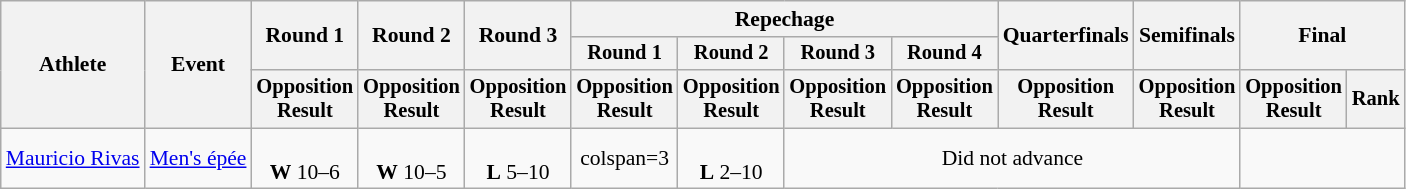<table class="wikitable" style="font-size:90%">
<tr>
<th rowspan="3">Athlete</th>
<th rowspan="3">Event</th>
<th rowspan="2">Round 1</th>
<th rowspan="2">Round 2</th>
<th rowspan="2">Round 3</th>
<th colspan=4>Repechage</th>
<th rowspan="2">Quarterfinals</th>
<th rowspan="2">Semifinals</th>
<th rowspan="2" colspan=2>Final</th>
</tr>
<tr style="font-size:95%">
<th>Round 1</th>
<th>Round 2</th>
<th>Round 3</th>
<th>Round 4</th>
</tr>
<tr style="font-size:95%">
<th>Opposition<br>Result</th>
<th>Opposition<br>Result</th>
<th>Opposition<br>Result</th>
<th>Opposition<br>Result</th>
<th>Opposition<br>Result</th>
<th>Opposition<br>Result</th>
<th>Opposition<br>Result</th>
<th>Opposition<br>Result</th>
<th>Opposition<br>Result</th>
<th>Opposition<br>Result</th>
<th>Rank</th>
</tr>
<tr align=center>
<td align=left><a href='#'>Mauricio Rivas</a></td>
<td align=left><a href='#'>Men's épée</a></td>
<td><br><strong>W</strong> 10–6</td>
<td><br><strong>W</strong> 10–5</td>
<td><br><strong>L</strong> 5–10</td>
<td>colspan=3</td>
<td><br><strong>L</strong> 2–10</td>
<td colspan=4>Did not advance</td>
</tr>
</table>
